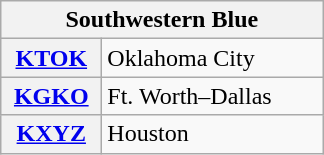<table class="wikitable">
<tr>
<th scope="col" colspan="2">Southwestern Blue</th>
</tr>
<tr>
<th scope="row" style="width: 60px;"><a href='#'>KTOK</a></th>
<td style="width: 140px;">Oklahoma City</td>
</tr>
<tr>
<th scope="row"><a href='#'>KGKO</a></th>
<td>Ft. Worth–Dallas</td>
</tr>
<tr>
<th scope="row"><a href='#'>KXYZ</a></th>
<td>Houston</td>
</tr>
</table>
